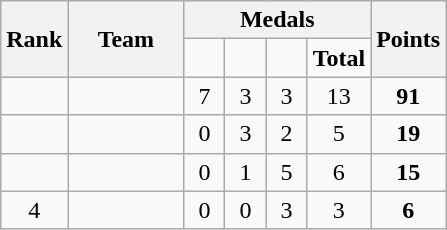<table class="wikitable">
<tr>
<th rowspan=2>Rank</th>
<th style="width:70px;" rowspan="2">Team</th>
<th colspan=4>Medals</th>
<th rowspan=2>Points</th>
</tr>
<tr>
<td style="width:20px; text-align:center;"></td>
<td style="width:20px; text-align:center;"></td>
<td style="width:20px; text-align:center;"></td>
<td><strong>Total</strong></td>
</tr>
<tr>
<td align=center></td>
<td></td>
<td align=center>7</td>
<td align=center>3</td>
<td align=center>3</td>
<td align=center>13</td>
<td align=center><strong>91</strong></td>
</tr>
<tr>
<td align=center></td>
<td></td>
<td align=center>0</td>
<td align=center>3</td>
<td align=center>2</td>
<td align=center>5</td>
<td align=center><strong>19</strong></td>
</tr>
<tr>
<td align=center></td>
<td></td>
<td align=center>0</td>
<td align=center>1</td>
<td align=center>5</td>
<td align=center>6</td>
<td align=center><strong>15</strong></td>
</tr>
<tr>
<td align=center>4</td>
<td></td>
<td align=center>0</td>
<td align=center>0</td>
<td align=center>3</td>
<td align=center>3</td>
<td align=center><strong>6</strong></td>
</tr>
</table>
